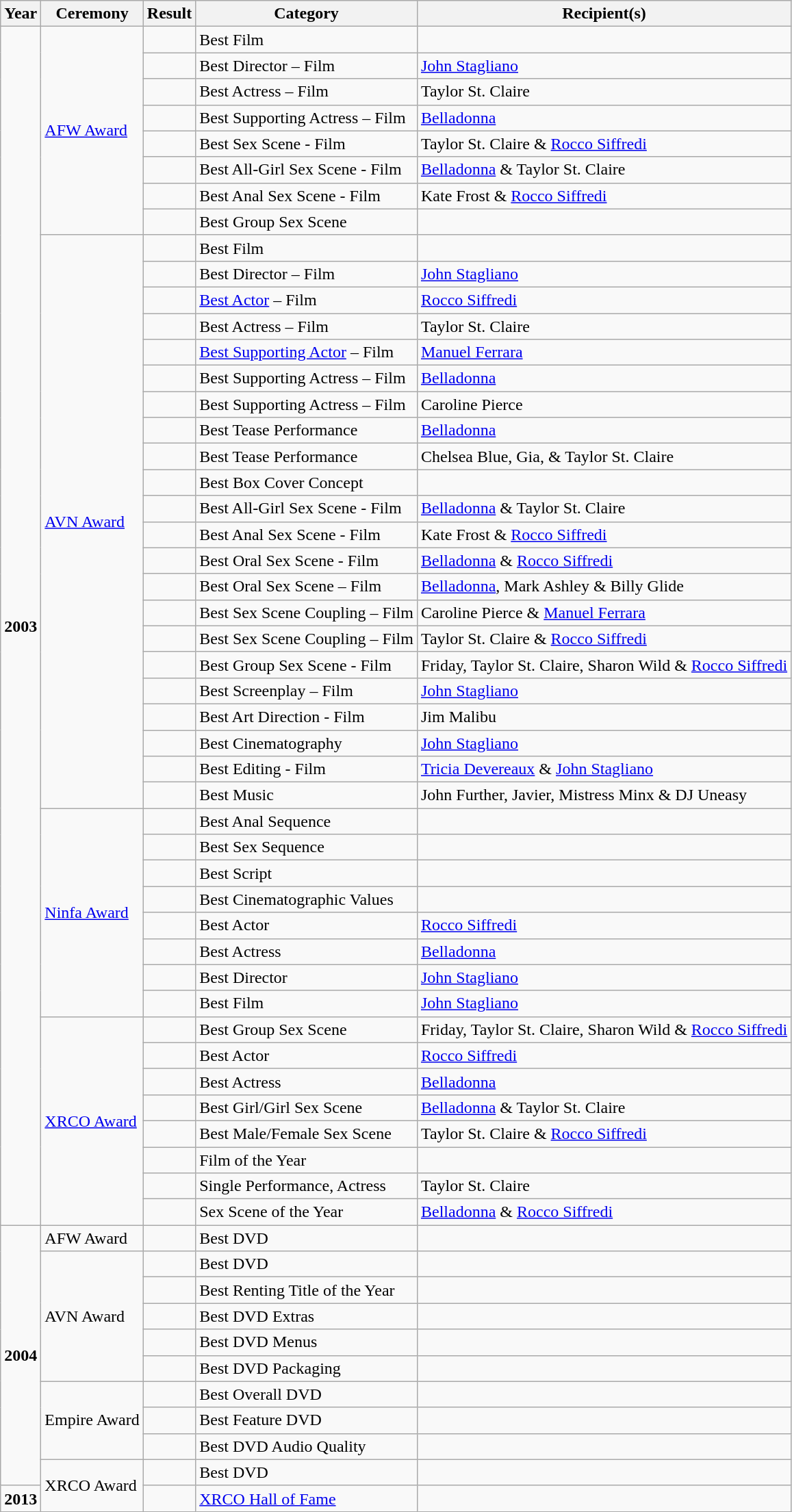<table class="wikitable">
<tr>
<th>Year</th>
<th>Ceremony</th>
<th>Result</th>
<th>Category</th>
<th>Recipient(s)</th>
</tr>
<tr>
<td rowspan="46"><strong>2003</strong></td>
<td rowspan="8"><a href='#'>AFW Award</a></td>
<td></td>
<td>Best Film</td>
<td></td>
</tr>
<tr>
<td></td>
<td>Best Director – Film</td>
<td><a href='#'>John Stagliano</a></td>
</tr>
<tr>
<td></td>
<td>Best Actress – Film</td>
<td>Taylor St. Claire</td>
</tr>
<tr>
<td></td>
<td>Best Supporting Actress – Film</td>
<td><a href='#'>Belladonna</a></td>
</tr>
<tr>
<td></td>
<td>Best Sex Scene - Film</td>
<td>Taylor St. Claire & <a href='#'>Rocco Siffredi</a></td>
</tr>
<tr>
<td></td>
<td>Best All-Girl Sex Scene - Film</td>
<td><a href='#'>Belladonna</a> & Taylor St. Claire</td>
</tr>
<tr>
<td></td>
<td>Best Anal Sex Scene - Film</td>
<td>Kate Frost & <a href='#'>Rocco Siffredi</a></td>
</tr>
<tr>
<td></td>
<td>Best Group Sex Scene</td>
<td></td>
</tr>
<tr>
<td rowspan="22"><a href='#'>AVN Award</a></td>
<td></td>
<td>Best Film</td>
<td></td>
</tr>
<tr>
<td></td>
<td>Best Director – Film</td>
<td><a href='#'>John Stagliano</a></td>
</tr>
<tr>
<td></td>
<td><a href='#'>Best Actor</a> – Film</td>
<td><a href='#'>Rocco Siffredi</a></td>
</tr>
<tr>
<td></td>
<td>Best Actress – Film</td>
<td>Taylor St. Claire</td>
</tr>
<tr>
<td></td>
<td><a href='#'>Best Supporting Actor</a> – Film</td>
<td><a href='#'>Manuel Ferrara</a></td>
</tr>
<tr>
<td></td>
<td>Best Supporting Actress – Film</td>
<td><a href='#'>Belladonna</a></td>
</tr>
<tr>
<td></td>
<td>Best Supporting Actress – Film</td>
<td>Caroline Pierce</td>
</tr>
<tr>
<td></td>
<td>Best Tease Performance</td>
<td><a href='#'>Belladonna</a></td>
</tr>
<tr>
<td></td>
<td>Best Tease Performance</td>
<td>Chelsea Blue, Gia, & Taylor St. Claire</td>
</tr>
<tr>
<td></td>
<td>Best Box Cover Concept</td>
<td></td>
</tr>
<tr>
<td></td>
<td>Best All-Girl Sex Scene - Film</td>
<td><a href='#'>Belladonna</a> & Taylor St. Claire</td>
</tr>
<tr>
<td></td>
<td>Best Anal Sex Scene - Film</td>
<td>Kate Frost & <a href='#'>Rocco Siffredi</a></td>
</tr>
<tr>
<td></td>
<td>Best Oral Sex Scene - Film</td>
<td><a href='#'>Belladonna</a> & <a href='#'>Rocco Siffredi</a></td>
</tr>
<tr>
<td></td>
<td>Best Oral Sex Scene – Film</td>
<td><a href='#'>Belladonna</a>, Mark Ashley & Billy Glide</td>
</tr>
<tr>
<td></td>
<td>Best Sex Scene Coupling – Film</td>
<td>Caroline Pierce & <a href='#'>Manuel Ferrara</a></td>
</tr>
<tr>
<td></td>
<td>Best Sex Scene Coupling – Film</td>
<td>Taylor St. Claire & <a href='#'>Rocco Siffredi</a></td>
</tr>
<tr>
<td></td>
<td>Best Group Sex Scene - Film</td>
<td>Friday, Taylor St. Claire, Sharon Wild & <a href='#'>Rocco Siffredi</a></td>
</tr>
<tr>
<td></td>
<td>Best Screenplay – Film</td>
<td><a href='#'>John Stagliano</a></td>
</tr>
<tr>
<td></td>
<td>Best Art Direction - Film</td>
<td>Jim Malibu</td>
</tr>
<tr>
<td></td>
<td>Best Cinematography</td>
<td><a href='#'>John Stagliano</a></td>
</tr>
<tr>
<td></td>
<td>Best Editing - Film</td>
<td><a href='#'>Tricia Devereaux</a> & <a href='#'>John Stagliano</a></td>
</tr>
<tr>
<td></td>
<td>Best Music</td>
<td>John Further, Javier, Mistress Minx & DJ Uneasy</td>
</tr>
<tr>
<td rowspan="8"><a href='#'>Ninfa Award</a></td>
<td></td>
<td>Best Anal Sequence</td>
<td></td>
</tr>
<tr>
<td></td>
<td>Best Sex Sequence</td>
<td></td>
</tr>
<tr>
<td></td>
<td>Best Script</td>
<td></td>
</tr>
<tr>
<td></td>
<td>Best Cinematographic Values</td>
<td></td>
</tr>
<tr>
<td></td>
<td>Best Actor</td>
<td><a href='#'>Rocco Siffredi</a></td>
</tr>
<tr>
<td></td>
<td>Best Actress</td>
<td><a href='#'>Belladonna</a></td>
</tr>
<tr>
<td></td>
<td>Best Director</td>
<td><a href='#'>John Stagliano</a></td>
</tr>
<tr>
<td></td>
<td>Best Film</td>
<td><a href='#'>John Stagliano</a></td>
</tr>
<tr>
<td rowspan="8"><a href='#'>XRCO Award</a></td>
<td></td>
<td>Best Group Sex Scene</td>
<td>Friday, Taylor St. Claire, Sharon Wild & <a href='#'>Rocco Siffredi</a></td>
</tr>
<tr>
<td></td>
<td>Best Actor</td>
<td><a href='#'>Rocco Siffredi</a></td>
</tr>
<tr>
<td></td>
<td>Best Actress</td>
<td><a href='#'>Belladonna</a></td>
</tr>
<tr>
<td></td>
<td>Best Girl/Girl Sex Scene</td>
<td><a href='#'>Belladonna</a> & Taylor St. Claire</td>
</tr>
<tr>
<td></td>
<td>Best Male/Female Sex Scene</td>
<td>Taylor St. Claire & <a href='#'>Rocco Siffredi</a></td>
</tr>
<tr>
<td></td>
<td>Film of the Year</td>
<td></td>
</tr>
<tr>
<td></td>
<td>Single Performance, Actress</td>
<td>Taylor St. Claire</td>
</tr>
<tr>
<td></td>
<td>Sex Scene of the Year</td>
<td><a href='#'>Belladonna</a> & <a href='#'>Rocco Siffredi</a></td>
</tr>
<tr>
<td rowspan="10"><strong>2004</strong></td>
<td>AFW Award</td>
<td></td>
<td>Best DVD</td>
<td></td>
</tr>
<tr>
<td rowspan="5">AVN Award</td>
<td></td>
<td>Best DVD</td>
<td></td>
</tr>
<tr>
<td></td>
<td>Best Renting Title of the Year</td>
<td></td>
</tr>
<tr>
<td></td>
<td>Best DVD Extras</td>
<td></td>
</tr>
<tr>
<td></td>
<td>Best DVD Menus</td>
<td></td>
</tr>
<tr>
<td></td>
<td>Best DVD Packaging</td>
<td></td>
</tr>
<tr>
<td rowspan="3">Empire Award</td>
<td></td>
<td>Best Overall DVD</td>
<td></td>
</tr>
<tr>
<td></td>
<td>Best Feature DVD</td>
<td></td>
</tr>
<tr>
<td></td>
<td>Best DVD Audio Quality</td>
<td></td>
</tr>
<tr>
<td rowspan="2">XRCO Award</td>
<td></td>
<td>Best DVD</td>
<td></td>
</tr>
<tr>
<td><strong>2013</strong></td>
<td></td>
<td><a href='#'>XRCO Hall of Fame</a></td>
<td></td>
</tr>
</table>
